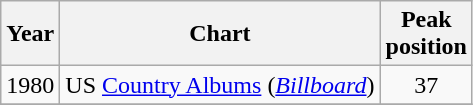<table class="wikitable" style="text-align: center;">
<tr>
<th>Year</th>
<th>Chart</th>
<th>Peak<br>position</th>
</tr>
<tr>
<td>1980</td>
<td>US <a href='#'>Country Albums</a> (<a href='#'><em>Billboard</em></a>)</td>
<td>37</td>
</tr>
<tr>
</tr>
</table>
